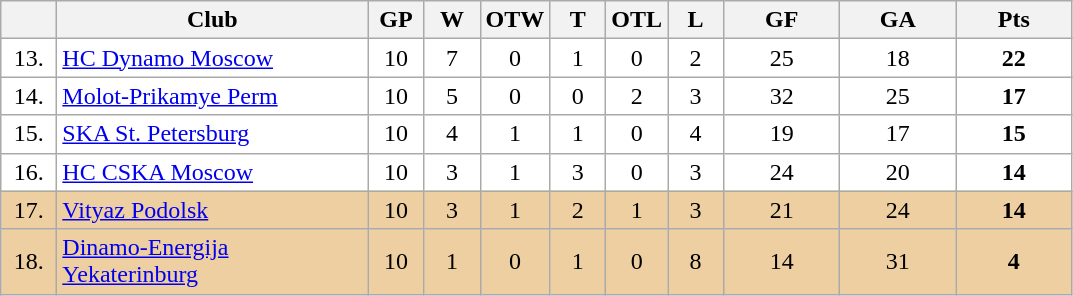<table class="wikitable">
<tr>
<th width="30"></th>
<th width="200">Club</th>
<th width="30">GP</th>
<th width="30">W</th>
<th width="30">OTW</th>
<th width="30">T</th>
<th width="30">OTL</th>
<th width="30">L</th>
<th width="70">GF</th>
<th width="70">GA</th>
<th width="70">Pts</th>
</tr>
<tr bgcolor="#FFFFFF" align="center">
<td>13.</td>
<td align="left"><a href='#'>HC Dynamo Moscow</a></td>
<td>10</td>
<td>7</td>
<td>0</td>
<td>1</td>
<td>0</td>
<td>2</td>
<td>25</td>
<td>18</td>
<td><strong>22</strong></td>
</tr>
<tr bgcolor="#FFFFFF" align="center">
<td>14.</td>
<td align="left"><a href='#'>Molot-Prikamye Perm</a></td>
<td>10</td>
<td>5</td>
<td>0</td>
<td>0</td>
<td>2</td>
<td>3</td>
<td>32</td>
<td>25</td>
<td><strong>17</strong></td>
</tr>
<tr bgcolor="#FFFFFF" align="center">
<td>15.</td>
<td align="left"><a href='#'>SKA St. Petersburg</a></td>
<td>10</td>
<td>4</td>
<td>1</td>
<td>1</td>
<td>0</td>
<td>4</td>
<td>19</td>
<td>17</td>
<td><strong>15</strong></td>
</tr>
<tr bgcolor="#FFFFFF" align="center">
<td>16.</td>
<td align="left"><a href='#'>HC CSKA Moscow</a></td>
<td>10</td>
<td>3</td>
<td>1</td>
<td>3</td>
<td>0</td>
<td>3</td>
<td>24</td>
<td>20</td>
<td><strong>14</strong></td>
</tr>
<tr bgcolor="#EECFA1" align="center">
<td>17.</td>
<td align="left"><a href='#'>Vityaz Podolsk</a></td>
<td>10</td>
<td>3</td>
<td>1</td>
<td>2</td>
<td>1</td>
<td>3</td>
<td>21</td>
<td>24</td>
<td><strong>14</strong></td>
</tr>
<tr bgcolor="#EECFA1" align="center">
<td>18.</td>
<td align="left"><a href='#'>Dinamo-Energija Yekaterinburg</a></td>
<td>10</td>
<td>1</td>
<td>0</td>
<td>1</td>
<td>0</td>
<td>8</td>
<td>14</td>
<td>31</td>
<td><strong>4</strong></td>
</tr>
</table>
